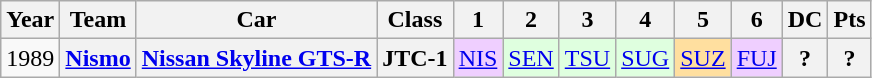<table class="wikitable"style="text-align:center;font-size;90%">
<tr>
<th>Year</th>
<th>Team</th>
<th>Car</th>
<th>Class</th>
<th>1</th>
<th>2</th>
<th>3</th>
<th>4</th>
<th>5</th>
<th>6</th>
<th>DC</th>
<th>Pts</th>
</tr>
<tr>
<td>1989</td>
<th><a href='#'>Nismo</a></th>
<th><a href='#'>Nissan Skyline GTS-R</a></th>
<th><span>JTC-1</span></th>
<td Style="background:#EFCFFF;"><a href='#'>NIS</a><br></td>
<td Style="background:#DFFFDF;"><a href='#'>SEN</a><br></td>
<td Style="background:#DFFFDF;"><a href='#'>TSU</a><br></td>
<td Style="background:#DFFFDF;"><a href='#'>SUG</a><br></td>
<td Style="background:#FFDF9F;"><a href='#'>SUZ</a><br></td>
<td Style="background:#EFCFFF;"><a href='#'>FUJ</a><br></td>
<th>?</th>
<th>?</th>
</tr>
</table>
